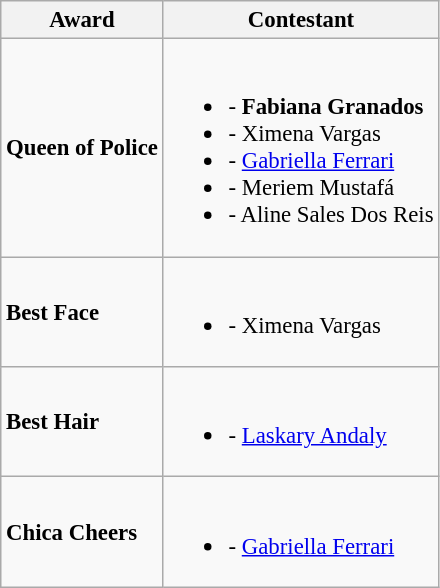<table class="wikitable" style="font-size:95%;">
<tr>
<th>Award</th>
<th>Contestant</th>
</tr>
<tr>
<td><strong>Queen of Police </strong></td>
<td><br><ul><li><strong></strong> - <strong>Fabiana Granados </strong></li><li><strong></strong> - Ximena Vargas</li><li><strong></strong> - <a href='#'>Gabriella Ferrari</a></li><li><strong></strong> - Meriem Mustafá</li><li><strong></strong> - Aline Sales Dos Reis</li></ul></td>
</tr>
<tr>
<td><strong>Best Face </strong></td>
<td><br><ul><li><strong></strong> - Ximena Vargas</li></ul></td>
</tr>
<tr>
<td><strong>Best Hair</strong></td>
<td><br><ul><li><strong></strong> - <a href='#'>Laskary Andaly</a></li></ul></td>
</tr>
<tr>
<td><strong>Chica Cheers</strong></td>
<td><br><ul><li><strong></strong> - <a href='#'>Gabriella Ferrari</a></li></ul></td>
</tr>
</table>
